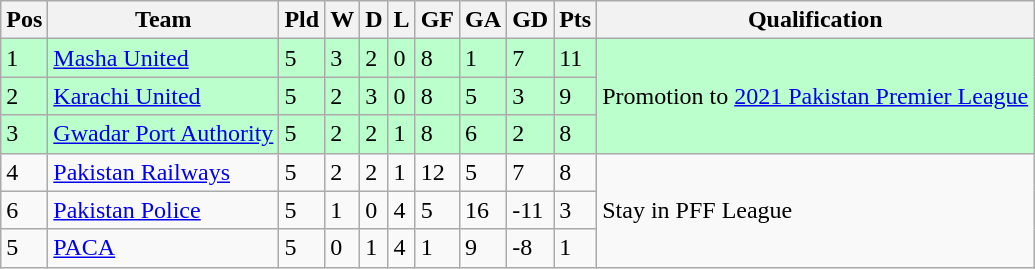<table class="wikitable">
<tr>
<th>Pos</th>
<th>Team</th>
<th>Pld</th>
<th>W</th>
<th>D</th>
<th>L</th>
<th>GF</th>
<th>GA</th>
<th>GD</th>
<th>Pts</th>
<th>Qualification</th>
</tr>
<tr style="background:#bfc">
<td>1</td>
<td TBA (Group A Winner)><a href='#'>Masha United</a></td>
<td>5</td>
<td>3</td>
<td>2</td>
<td>0</td>
<td>8</td>
<td>1</td>
<td>7</td>
<td>11</td>
<td rowspan="3">Promotion to <a href='#'>2021 Pakistan Premier League</a></td>
</tr>
<tr style="background:#bfc">
<td>2</td>
<td><a href='#'>Karachi United</a></td>
<td>5</td>
<td>2</td>
<td>3</td>
<td>0</td>
<td>8</td>
<td>5</td>
<td>3</td>
<td>9</td>
</tr>
<tr style="background:#bfc">
<td>3</td>
<td><a href='#'>Gwadar Port Authority</a></td>
<td>5</td>
<td>2</td>
<td>2</td>
<td>1</td>
<td>8</td>
<td>6</td>
<td>2</td>
<td>8</td>
</tr>
<tr>
<td>4</td>
<td><a href='#'>Pakistan Railways</a></td>
<td>5</td>
<td>2</td>
<td>2</td>
<td>1</td>
<td>12</td>
<td>5</td>
<td>7</td>
<td>8</td>
<td rowspan="3">Stay in PFF League</td>
</tr>
<tr>
<td>6</td>
<td><a href='#'>Pakistan Police</a></td>
<td>5</td>
<td>1</td>
<td>0</td>
<td>4</td>
<td>5</td>
<td>16</td>
<td>-11</td>
<td>3</td>
</tr>
<tr>
<td>5</td>
<td><a href='#'>PACA</a></td>
<td>5</td>
<td>0</td>
<td>1</td>
<td>4</td>
<td>1</td>
<td>9</td>
<td>-8</td>
<td>1</td>
</tr>
</table>
